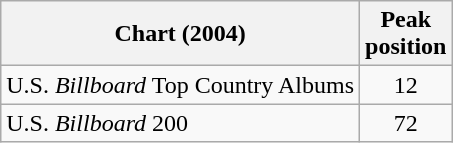<table class="wikitable">
<tr>
<th>Chart (2004)</th>
<th>Peak<br>position</th>
</tr>
<tr>
<td>U.S. <em>Billboard</em> Top Country Albums</td>
<td align="center">12</td>
</tr>
<tr>
<td>U.S. <em>Billboard</em> 200</td>
<td align="center">72</td>
</tr>
</table>
